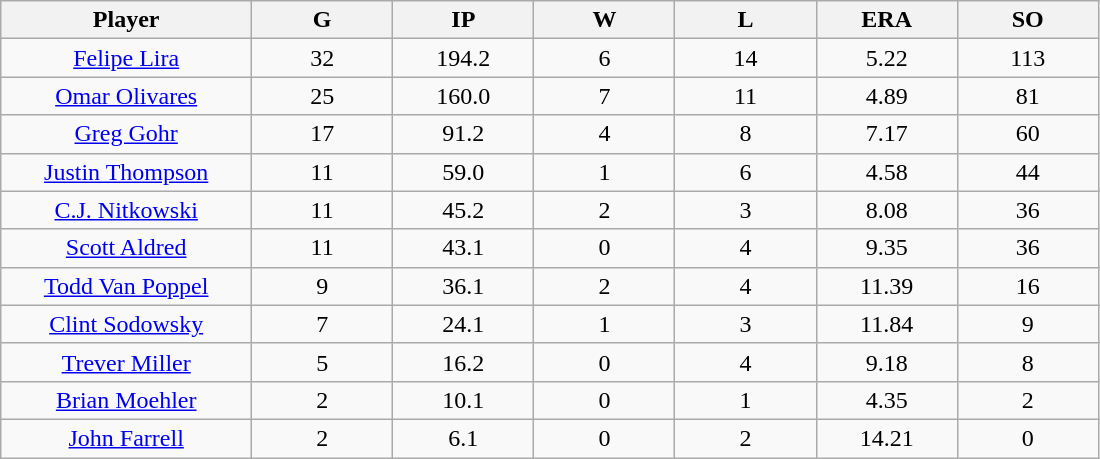<table class="wikitable sortable">
<tr>
<th bgcolor="#DDDDFF" width="16%">Player</th>
<th bgcolor="#DDDDFF" width="9%">G</th>
<th bgcolor="#DDDDFF" width="9%">IP</th>
<th bgcolor="#DDDDFF" width="9%">W</th>
<th bgcolor="#DDDDFF" width="9%">L</th>
<th bgcolor="#DDDDFF" width="9%">ERA</th>
<th bgcolor="#DDDDFF" width="9%">SO</th>
</tr>
<tr align="center">
<td><a href='#'>Felipe Lira</a></td>
<td>32</td>
<td>194.2</td>
<td>6</td>
<td>14</td>
<td>5.22</td>
<td>113</td>
</tr>
<tr align="center">
<td><a href='#'>Omar Olivares</a></td>
<td>25</td>
<td>160.0</td>
<td>7</td>
<td>11</td>
<td>4.89</td>
<td>81</td>
</tr>
<tr align="center">
<td><a href='#'>Greg Gohr</a></td>
<td>17</td>
<td>91.2</td>
<td>4</td>
<td>8</td>
<td>7.17</td>
<td>60</td>
</tr>
<tr align="center">
<td><a href='#'>Justin Thompson</a></td>
<td>11</td>
<td>59.0</td>
<td>1</td>
<td>6</td>
<td>4.58</td>
<td>44</td>
</tr>
<tr align=center>
<td><a href='#'>C.J. Nitkowski</a></td>
<td>11</td>
<td>45.2</td>
<td>2</td>
<td>3</td>
<td>8.08</td>
<td>36</td>
</tr>
<tr align="center">
<td><a href='#'>Scott Aldred</a></td>
<td>11</td>
<td>43.1</td>
<td>0</td>
<td>4</td>
<td>9.35</td>
<td>36</td>
</tr>
<tr align="center">
<td><a href='#'>Todd Van Poppel</a></td>
<td>9</td>
<td>36.1</td>
<td>2</td>
<td>4</td>
<td>11.39</td>
<td>16</td>
</tr>
<tr align="center">
<td><a href='#'>Clint Sodowsky</a></td>
<td>7</td>
<td>24.1</td>
<td>1</td>
<td>3</td>
<td>11.84</td>
<td>9</td>
</tr>
<tr align=center>
<td><a href='#'>Trever Miller</a></td>
<td>5</td>
<td>16.2</td>
<td>0</td>
<td>4</td>
<td>9.18</td>
<td>8</td>
</tr>
<tr align=center>
<td><a href='#'>Brian Moehler</a></td>
<td>2</td>
<td>10.1</td>
<td>0</td>
<td>1</td>
<td>4.35</td>
<td>2</td>
</tr>
<tr align=center>
<td><a href='#'>John Farrell</a></td>
<td>2</td>
<td>6.1</td>
<td>0</td>
<td>2</td>
<td>14.21</td>
<td>0</td>
</tr>
</table>
